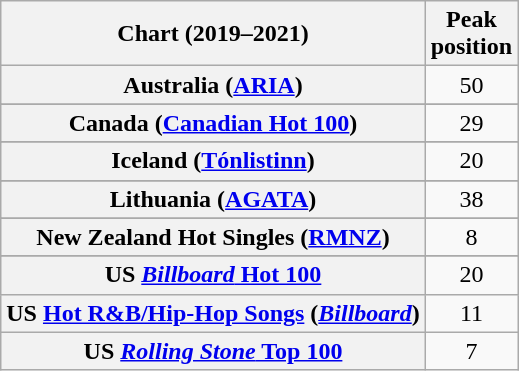<table class="wikitable sortable plainrowheaders" style="text-align:center">
<tr>
<th>Chart (2019–2021)</th>
<th>Peak<br>position</th>
</tr>
<tr>
<th scope="row">Australia (<a href='#'>ARIA</a>)</th>
<td>50</td>
</tr>
<tr>
</tr>
<tr>
</tr>
<tr>
<th scope="row">Canada (<a href='#'>Canadian Hot 100</a>)</th>
<td>29</td>
</tr>
<tr>
</tr>
<tr>
<th scope="row">Iceland (<a href='#'>Tónlistinn</a>)</th>
<td>20</td>
</tr>
<tr>
</tr>
<tr>
<th scope="row">Lithuania (<a href='#'>AGATA</a>)</th>
<td>38</td>
</tr>
<tr>
</tr>
<tr>
<th scope="row">New Zealand Hot Singles (<a href='#'>RMNZ</a>)</th>
<td>8</td>
</tr>
<tr>
</tr>
<tr>
</tr>
<tr>
</tr>
<tr>
</tr>
<tr>
</tr>
<tr>
<th scope="row">US <a href='#'><em>Billboard</em> Hot 100</a></th>
<td>20</td>
</tr>
<tr>
<th scope="row">US <a href='#'>Hot R&B/Hip-Hop Songs</a> (<em><a href='#'>Billboard</a></em>)</th>
<td>11</td>
</tr>
<tr>
<th scope="row">US <a href='#'><em>Rolling Stone</em> Top 100</a></th>
<td>7</td>
</tr>
</table>
